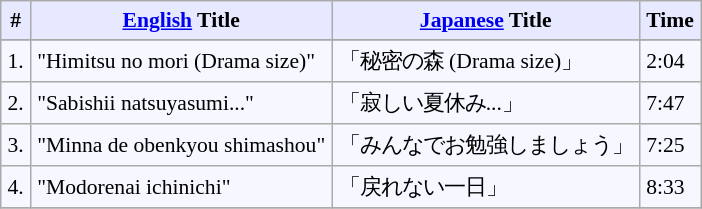<table border="" cellpadding="4" cellspacing="0" style="border: 1px #aaaaaa solid; border-collapse: collapse; padding: 0.2em; margin: 1em 1em 1em 0; background: #f7f8ff; font-size:0.9em">
<tr valign="middle" bgcolor="#e6e9ff">
<th rowspan="1">#</th>
<th rowspan="1"><a href='#'>English</a> Title</th>
<th colspan="1"><a href='#'>Japanese</a> Title</th>
<th rowspan="1">Time</th>
</tr>
<tr bgcolor="#e6e9ff">
</tr>
<tr>
<td>1.</td>
<td>"Himitsu no mori (Drama size)"</td>
<td>「秘密の森 (Drama size)」</td>
<td>2:04</td>
</tr>
<tr>
<td>2.</td>
<td>"Sabishii natsuyasumi..."</td>
<td>「寂しい夏休み...」</td>
<td>7:47</td>
</tr>
<tr>
<td>3.</td>
<td>"Minna de obenkyou shimashou"</td>
<td>「みんなでお勉強しましょう」</td>
<td>7:25</td>
</tr>
<tr>
<td>4.</td>
<td>"Modorenai ichinichi"</td>
<td>「戻れない一日」</td>
<td>8:33</td>
</tr>
<tr>
</tr>
</table>
